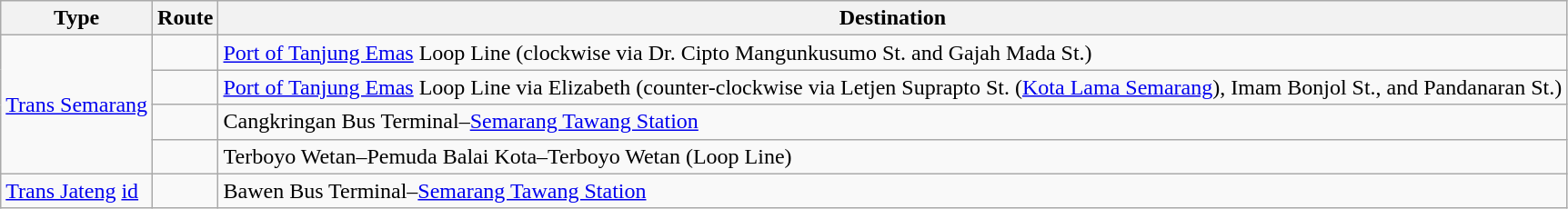<table class="wikitable">
<tr>
<th>Type</th>
<th>Route</th>
<th>Destination</th>
</tr>
<tr>
<td rowspan="4"><a href='#'>Trans Semarang</a></td>
<td></td>
<td><a href='#'>Port of Tanjung Emas</a> Loop Line (clockwise via Dr. Cipto Mangunkusumo St. and Gajah Mada St.)</td>
</tr>
<tr>
<td></td>
<td><a href='#'>Port of Tanjung Emas</a> Loop Line via Elizabeth (counter-clockwise via Letjen Suprapto St. (<a href='#'>Kota Lama Semarang</a>), Imam Bonjol St., and Pandanaran St.)</td>
</tr>
<tr>
<td></td>
<td>Cangkringan Bus Terminal–<a href='#'>Semarang Tawang Station</a></td>
</tr>
<tr>
<td></td>
<td>Terboyo Wetan–Pemuda Balai Kota–Terboyo Wetan (Loop Line)</td>
</tr>
<tr>
<td><a href='#'>Trans Jateng</a> <a href='#'>id</a></td>
<td></td>
<td>Bawen Bus Terminal–<a href='#'>Semarang Tawang Station</a></td>
</tr>
</table>
